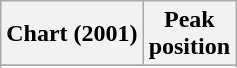<table class="wikitable sortable plainrowheaders" style="text-align:center">
<tr>
<th scope="col">Chart (2001)</th>
<th scope="col">Peak<br>position</th>
</tr>
<tr>
</tr>
<tr>
</tr>
</table>
